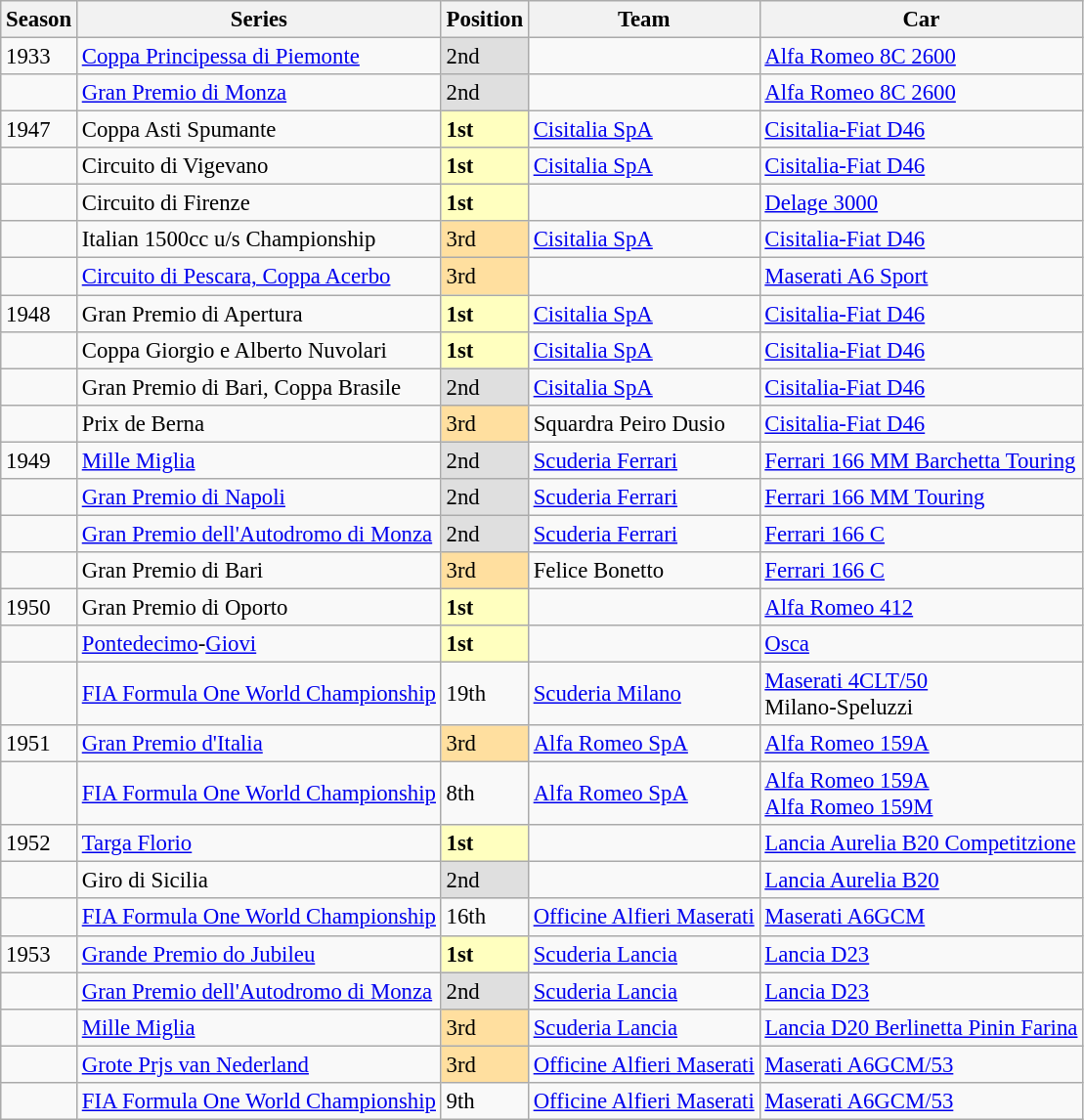<table class="wikitable" style="font-size: 95%;">
<tr>
<th>Season</th>
<th>Series</th>
<th>Position</th>
<th>Team</th>
<th>Car</th>
</tr>
<tr>
<td>1933</td>
<td><a href='#'>Coppa Principessa di Piemonte</a></td>
<td style="background:#dfdfdf;">2nd</td>
<td></td>
<td><a href='#'>Alfa Romeo 8C 2600</a></td>
</tr>
<tr>
<td></td>
<td><a href='#'>Gran Premio di Monza</a></td>
<td style="background:#dfdfdf;">2nd</td>
<td></td>
<td><a href='#'>Alfa Romeo 8C 2600</a></td>
</tr>
<tr>
<td>1947</td>
<td>Coppa Asti Spumante</td>
<td style="background:#ffffbf;"><strong>1st</strong></td>
<td><a href='#'>Cisitalia SpA</a></td>
<td><a href='#'>Cisitalia-Fiat D46</a></td>
</tr>
<tr>
<td></td>
<td>Circuito di Vigevano</td>
<td style="background:#ffffbf;"><strong>1st</strong></td>
<td><a href='#'>Cisitalia SpA</a></td>
<td><a href='#'>Cisitalia-Fiat D46</a></td>
</tr>
<tr>
<td></td>
<td>Circuito di Firenze</td>
<td style="background:#ffffbf;"><strong>1st</strong></td>
<td></td>
<td><a href='#'>Delage 3000</a></td>
</tr>
<tr>
<td></td>
<td>Italian 1500cc u/s Championship</td>
<td style="background:#ffdf9f;">3rd</td>
<td><a href='#'>Cisitalia SpA</a></td>
<td><a href='#'>Cisitalia-Fiat D46</a></td>
</tr>
<tr>
<td></td>
<td><a href='#'>Circuito di Pescara, Coppa Acerbo</a></td>
<td style="background:#ffdf9f;">3rd</td>
<td></td>
<td><a href='#'>Maserati A6 Sport</a></td>
</tr>
<tr>
<td>1948</td>
<td>Gran Premio di Apertura</td>
<td style="background:#ffffbf;"><strong>1st</strong></td>
<td><a href='#'>Cisitalia SpA</a></td>
<td><a href='#'>Cisitalia-Fiat D46</a></td>
</tr>
<tr>
<td></td>
<td>Coppa Giorgio e Alberto Nuvolari</td>
<td style="background:#ffffbf;"><strong>1st</strong></td>
<td><a href='#'>Cisitalia SpA</a></td>
<td><a href='#'>Cisitalia-Fiat D46</a></td>
</tr>
<tr>
<td></td>
<td>Gran Premio di Bari, Coppa Brasile</td>
<td style="background:#dfdfdf;">2nd</td>
<td><a href='#'>Cisitalia SpA</a></td>
<td><a href='#'>Cisitalia-Fiat D46</a></td>
</tr>
<tr>
<td></td>
<td>Prix de Berna</td>
<td style="background:#ffdf9f;">3rd</td>
<td>Squardra Peiro Dusio</td>
<td><a href='#'>Cisitalia-Fiat D46</a></td>
</tr>
<tr>
<td>1949</td>
<td><a href='#'>Mille Miglia</a></td>
<td style="background:#dfdfdf;">2nd</td>
<td><a href='#'>Scuderia Ferrari</a></td>
<td><a href='#'>Ferrari 166 MM Barchetta Touring</a></td>
</tr>
<tr>
<td></td>
<td><a href='#'>Gran Premio di Napoli</a></td>
<td style="background:#dfdfdf;">2nd</td>
<td><a href='#'>Scuderia Ferrari</a></td>
<td><a href='#'>Ferrari 166 MM Touring</a></td>
</tr>
<tr>
<td></td>
<td><a href='#'>Gran Premio dell'Autodromo di Monza</a></td>
<td style="background:#dfdfdf;">2nd</td>
<td><a href='#'>Scuderia Ferrari</a></td>
<td><a href='#'>Ferrari 166 C</a></td>
</tr>
<tr>
<td></td>
<td>Gran Premio di Bari</td>
<td style="background:#ffdf9f;">3rd</td>
<td>Felice Bonetto</td>
<td><a href='#'>Ferrari 166 C</a></td>
</tr>
<tr>
<td>1950</td>
<td>Gran Premio di Oporto</td>
<td style="background:#ffffbf;"><strong>1st</strong></td>
<td></td>
<td><a href='#'>Alfa Romeo 412</a></td>
</tr>
<tr>
<td></td>
<td><a href='#'>Pontedecimo</a>-<a href='#'>Giovi</a></td>
<td style="background:#ffffbf;"><strong>1st</strong></td>
<td></td>
<td><a href='#'>Osca</a></td>
</tr>
<tr>
<td></td>
<td><a href='#'>FIA Formula One World Championship</a></td>
<td>19th</td>
<td><a href='#'>Scuderia Milano</a></td>
<td><a href='#'>Maserati 4CLT/50</a><br>Milano-Speluzzi</td>
</tr>
<tr>
<td>1951</td>
<td><a href='#'>Gran Premio d'Italia</a></td>
<td style="background:#ffdf9f;">3rd</td>
<td><a href='#'>Alfa Romeo SpA</a></td>
<td><a href='#'>Alfa Romeo 159A</a></td>
</tr>
<tr>
<td></td>
<td><a href='#'>FIA Formula One World Championship</a></td>
<td>8th</td>
<td><a href='#'>Alfa Romeo SpA</a></td>
<td><a href='#'>Alfa Romeo 159A</a><br><a href='#'>Alfa Romeo 159M</a></td>
</tr>
<tr>
<td>1952</td>
<td><a href='#'>Targa Florio</a></td>
<td style="background:#ffffbf;"><strong>1st</strong></td>
<td></td>
<td><a href='#'>Lancia Aurelia B20 Competitzione</a></td>
</tr>
<tr>
<td></td>
<td>Giro di Sicilia</td>
<td style="background:#dfdfdf;">2nd</td>
<td></td>
<td><a href='#'>Lancia Aurelia B20</a></td>
</tr>
<tr>
<td></td>
<td><a href='#'>FIA Formula One World Championship</a></td>
<td>16th</td>
<td><a href='#'>Officine Alfieri Maserati</a></td>
<td><a href='#'>Maserati A6GCM</a></td>
</tr>
<tr>
<td>1953</td>
<td><a href='#'>Grande Premio do Jubileu</a></td>
<td style="background:#ffffbf;"><strong>1st</strong></td>
<td><a href='#'>Scuderia Lancia</a></td>
<td><a href='#'>Lancia D23</a></td>
</tr>
<tr>
<td></td>
<td><a href='#'>Gran Premio dell'Autodromo di Monza</a></td>
<td style="background:#dfdfdf;">2nd</td>
<td><a href='#'>Scuderia Lancia</a></td>
<td><a href='#'>Lancia D23</a></td>
</tr>
<tr>
<td></td>
<td><a href='#'>Mille Miglia</a></td>
<td style="background:#ffdf9f;">3rd</td>
<td><a href='#'>Scuderia Lancia</a></td>
<td><a href='#'>Lancia D20 Berlinetta Pinin Farina</a></td>
</tr>
<tr>
<td></td>
<td><a href='#'>Grote Prjs van Nederland</a></td>
<td style="background:#ffdf9f;">3rd</td>
<td><a href='#'>Officine Alfieri Maserati</a></td>
<td><a href='#'>Maserati A6GCM/53</a></td>
</tr>
<tr>
<td></td>
<td><a href='#'>FIA Formula One World Championship</a></td>
<td>9th</td>
<td><a href='#'>Officine Alfieri Maserati</a></td>
<td><a href='#'>Maserati A6GCM/53</a></td>
</tr>
</table>
